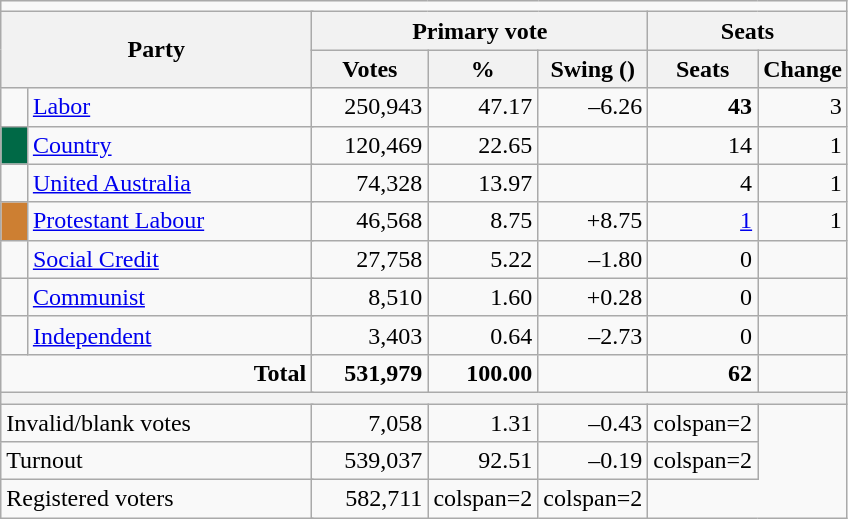<table class="wikitable sortable tpl-blanktable" style="text-align:right; margin-bottom:0">
<tr>
<td colspan=10 align=center></td>
</tr>
<tr>
<th colspan="3" rowspan="2" style="width:200px">Party</th>
<th colspan="3">Primary vote</th>
<th colspan="2">Seats</th>
</tr>
<tr>
<th style="width:70px;">Votes</th>
<th style="width:40px;">%</th>
<th style="width:40px;">Swing ()</th>
<th style="width:40px;">Seats</th>
<th style="width:40px;">Change</th>
</tr>
<tr>
<td> </td>
<td colspan="2" style="text-align:left;"><a href='#'>Labor</a></td>
<td>250,943</td>
<td>47.17</td>
<td>–6.26</td>
<td><strong>43</strong></td>
<td> 3</td>
</tr>
<tr>
<td bgcolor=006946> </td>
<td colspan="2" style="text-align:left;"><a href='#'>Country</a></td>
<td>120,469</td>
<td>22.65</td>
<td></td>
<td>14</td>
<td> 1</td>
</tr>
<tr>
<td> </td>
<td colspan="2" style="text-align:left;"><a href='#'>United Australia</a></td>
<td>74,328</td>
<td>13.97</td>
<td></td>
<td>4</td>
<td> 1</td>
</tr>
<tr>
<td bgcolor=CD7F32> </td>
<td colspan="2" style="text-align:left;"><a href='#'>Protestant Labour</a></td>
<td>46,568</td>
<td>8.75</td>
<td>+8.75</td>
<td><a href='#'>1</a></td>
<td> 1</td>
</tr>
<tr>
<td> </td>
<td colspan="2" style="text-align:left;"><a href='#'>Social Credit</a></td>
<td>27,758</td>
<td>5.22</td>
<td>–1.80</td>
<td>0</td>
<td></td>
</tr>
<tr>
<td> </td>
<td colspan="2" style="text-align:left;"><a href='#'>Communist</a></td>
<td>8,510</td>
<td>1.60</td>
<td>+0.28</td>
<td>0</td>
<td></td>
</tr>
<tr>
<td> </td>
<td colspan="2" style="text-align:left;"><a href='#'>Independent</a></td>
<td>3,403</td>
<td>0.64</td>
<td>–2.73</td>
<td>0</td>
<td></td>
</tr>
<tr>
<td colspan="3" align="right"><strong>Total</strong></td>
<td><strong>531,979</strong></td>
<td><strong>100.00</strong></td>
<td></td>
<td><strong>62</strong></td>
<td></td>
</tr>
<tr>
<th colspan="8"></th>
</tr>
<tr>
<td colspan="3" style="text-align:left;">Invalid/blank votes</td>
<td>7,058</td>
<td>1.31</td>
<td>–0.43</td>
<td>colspan=2 </td>
</tr>
<tr>
<td colspan="3" style="text-align:left;">Turnout</td>
<td>539,037</td>
<td>92.51</td>
<td>–0.19</td>
<td>colspan=2 </td>
</tr>
<tr>
<td colspan="3" style="text-align:left;">Registered voters</td>
<td>582,711</td>
<td>colspan=2 </td>
<td>colspan=2 </td>
</tr>
</table>
